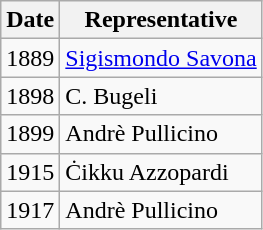<table class="wikitable">
<tr>
<th>Date</th>
<th>Representative</th>
</tr>
<tr>
<td>1889</td>
<td><a href='#'>Sigismondo Savona</a></td>
</tr>
<tr>
<td>1898</td>
<td>C. Bugeli</td>
</tr>
<tr>
<td>1899</td>
<td>Andrè Pullicino</td>
</tr>
<tr>
<td>1915</td>
<td>Ċikku Azzopardi</td>
</tr>
<tr>
<td>1917</td>
<td>Andrè Pullicino</td>
</tr>
</table>
